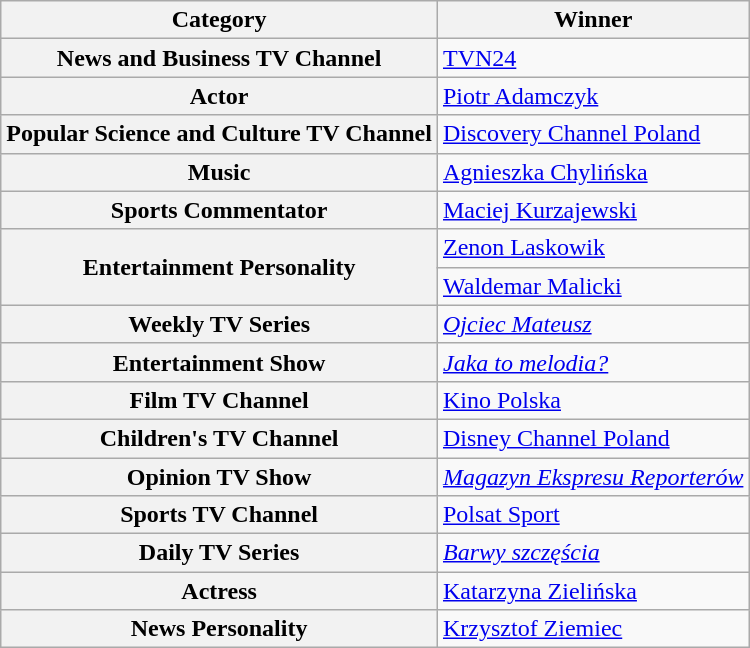<table class="wikitable">
<tr>
<th>Category</th>
<th>Winner</th>
</tr>
<tr>
<th scope="row">News and Business TV Channel</th>
<td><a href='#'>TVN24</a></td>
</tr>
<tr>
<th scope="row">Actor</th>
<td><a href='#'>Piotr Adamczyk</a></td>
</tr>
<tr>
<th scope="row">Popular Science and Culture TV Channel</th>
<td><a href='#'>Discovery Channel Poland</a></td>
</tr>
<tr>
<th scope="row">Music</th>
<td><a href='#'>Agnieszka Chylińska</a></td>
</tr>
<tr>
<th scope="row">Sports Commentator</th>
<td><a href='#'>Maciej Kurzajewski</a></td>
</tr>
<tr>
<th scope="row" rowspan="2">Entertainment Personality</th>
<td><a href='#'>Zenon Laskowik</a></td>
</tr>
<tr>
<td><a href='#'>Waldemar Malicki</a></td>
</tr>
<tr>
<th scope="row">Weekly TV Series</th>
<td><em><a href='#'>Ojciec Mateusz</a></em></td>
</tr>
<tr>
<th scope="row">Entertainment Show</th>
<td><em><a href='#'>Jaka to melodia?</a></em></td>
</tr>
<tr>
<th scope="row">Film TV Channel</th>
<td><a href='#'>Kino Polska</a></td>
</tr>
<tr>
<th scope="row">Children's TV Channel</th>
<td><a href='#'>Disney Channel Poland</a></td>
</tr>
<tr>
<th scope="row">Opinion TV Show</th>
<td><em><a href='#'>Magazyn Ekspresu Reporterów</a></em></td>
</tr>
<tr>
<th scope="row">Sports TV Channel</th>
<td><a href='#'>Polsat Sport</a></td>
</tr>
<tr>
<th scope="row">Daily TV Series</th>
<td><em><a href='#'>Barwy szczęścia</a></em></td>
</tr>
<tr>
<th scope="row">Actress</th>
<td><a href='#'>Katarzyna Zielińska</a></td>
</tr>
<tr>
<th scope="row">News Personality</th>
<td><a href='#'>Krzysztof Ziemiec</a></td>
</tr>
</table>
